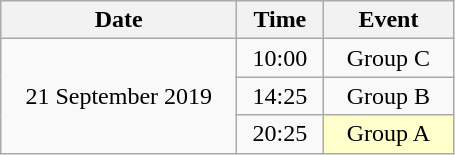<table class = "wikitable" style="text-align:center;">
<tr>
<th width=150>Date</th>
<th width=50>Time</th>
<th width=80>Event</th>
</tr>
<tr>
<td rowspan=3>21 September 2019</td>
<td>10:00</td>
<td>Group C</td>
</tr>
<tr>
<td>14:25</td>
<td>Group B</td>
</tr>
<tr>
<td>20:25</td>
<td bgcolor="ffffcc">Group A</td>
</tr>
</table>
